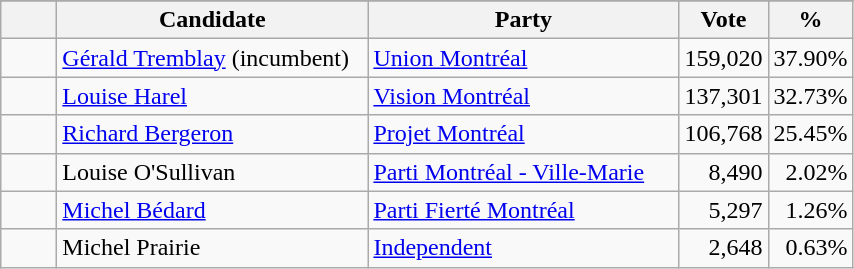<table class="wikitable">
<tr>
</tr>
<tr>
<th bgcolor="#DDDDFF" width="30px"> </th>
<th bgcolor="#DDDDFF" width="200px">Candidate</th>
<th bgcolor="#DDDDFF" width="200px">Party</th>
<th bgcolor="#DDDDFF" width="50px">Vote</th>
<th bgcolor="#DDDDFF" width="30px">%</th>
</tr>
<tr>
<td> </td>
<td><a href='#'>Gérald Tremblay</a> (incumbent)</td>
<td><a href='#'>Union Montréal</a></td>
<td align="right">159,020</td>
<td align="right">37.90%</td>
</tr>
<tr>
<td> </td>
<td><a href='#'>Louise Harel</a></td>
<td><a href='#'>Vision Montréal</a></td>
<td align="right">137,301</td>
<td align="right">32.73%</td>
</tr>
<tr>
<td> </td>
<td><a href='#'>Richard Bergeron</a></td>
<td><a href='#'>Projet Montréal</a></td>
<td align="right">106,768</td>
<td align="right">25.45%</td>
</tr>
<tr>
<td> </td>
<td>Louise O'Sullivan</td>
<td><a href='#'>Parti Montréal - Ville-Marie</a></td>
<td align="right">8,490</td>
<td align="right">2.02%</td>
</tr>
<tr>
<td> </td>
<td><a href='#'>Michel Bédard</a></td>
<td><a href='#'>Parti Fierté Montréal</a></td>
<td align="right">5,297</td>
<td align="right">1.26%</td>
</tr>
<tr>
<td> </td>
<td>Michel Prairie</td>
<td><a href='#'>Independent</a></td>
<td align="right">2,648</td>
<td align="right">0.63%</td>
</tr>
</table>
